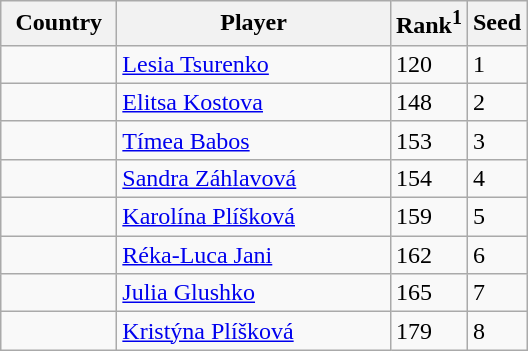<table class="sortable wikitable">
<tr>
<th width="70">Country</th>
<th width="175">Player</th>
<th>Rank<sup>1</sup></th>
<th>Seed</th>
</tr>
<tr>
<td></td>
<td><a href='#'>Lesia Tsurenko</a></td>
<td>120</td>
<td>1</td>
</tr>
<tr>
<td></td>
<td><a href='#'>Elitsa Kostova</a></td>
<td>148</td>
<td>2</td>
</tr>
<tr>
<td></td>
<td><a href='#'>Tímea Babos</a></td>
<td>153</td>
<td>3</td>
</tr>
<tr>
<td></td>
<td><a href='#'>Sandra Záhlavová</a></td>
<td>154</td>
<td>4</td>
</tr>
<tr>
<td></td>
<td><a href='#'>Karolína Plíšková</a></td>
<td>159</td>
<td>5</td>
</tr>
<tr>
<td></td>
<td><a href='#'>Réka-Luca Jani</a></td>
<td>162</td>
<td>6</td>
</tr>
<tr>
<td></td>
<td><a href='#'>Julia Glushko</a></td>
<td>165</td>
<td>7</td>
</tr>
<tr>
<td></td>
<td><a href='#'>Kristýna Plíšková</a></td>
<td>179</td>
<td>8</td>
</tr>
</table>
